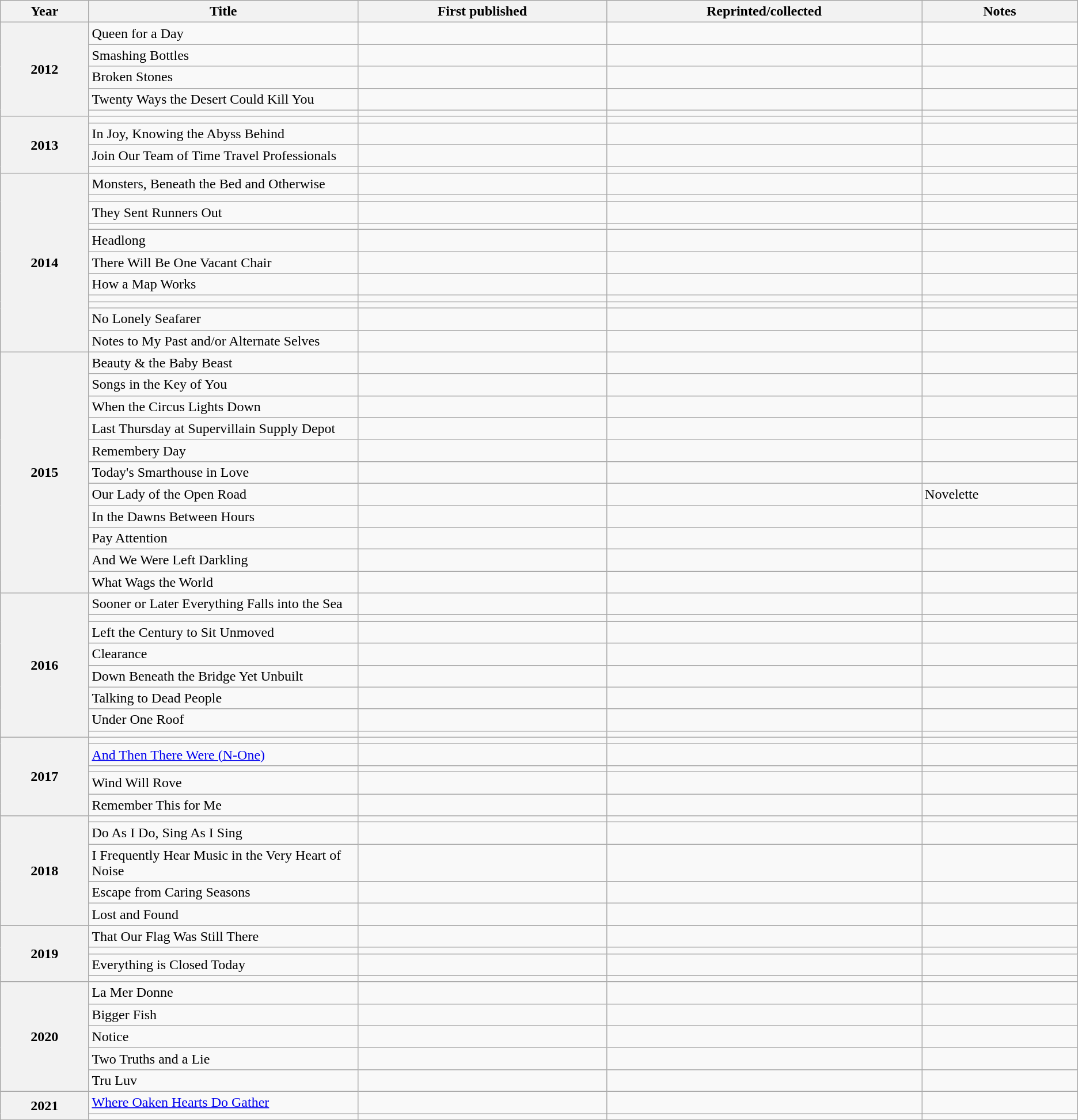<table class='wikitable sortable'>
<tr>
<th>Year</th>
<th width=25%>Title</th>
<th>First published</th>
<th>Reprinted/collected</th>
<th>Notes</th>
</tr>
<tr>
<th rowspan=5>2012</th>
<td>Queen for a Day</td>
<td></td>
<td></td>
<td></td>
</tr>
<tr>
<td>Smashing Bottles</td>
<td></td>
<td></td>
<td></td>
</tr>
<tr>
<td>Broken Stones</td>
<td></td>
<td></td>
<td></td>
</tr>
<tr>
<td>Twenty Ways the Desert Could Kill You</td>
<td></td>
<td></td>
<td></td>
</tr>
<tr>
<td></td>
<td></td>
<td></td>
<td></td>
</tr>
<tr>
<th rowspan=4>2013</th>
<td></td>
<td></td>
<td></td>
<td></td>
</tr>
<tr>
<td>In Joy, Knowing the Abyss Behind</td>
<td></td>
<td></td>
<td></td>
</tr>
<tr>
<td>Join Our Team of Time Travel Professionals</td>
<td></td>
<td></td>
<td></td>
</tr>
<tr>
<td></td>
<td></td>
<td></td>
<td></td>
</tr>
<tr>
<th rowspan=11>2014</th>
<td>Monsters, Beneath the Bed and Otherwise</td>
<td></td>
<td></td>
<td></td>
</tr>
<tr>
<td></td>
<td></td>
<td></td>
<td></td>
</tr>
<tr>
<td>They Sent Runners Out</td>
<td></td>
<td></td>
<td></td>
</tr>
<tr>
<td></td>
<td></td>
<td></td>
<td></td>
</tr>
<tr>
<td>Headlong</td>
<td></td>
<td></td>
<td></td>
</tr>
<tr>
<td>There Will Be One Vacant Chair</td>
<td></td>
<td></td>
<td></td>
</tr>
<tr>
<td>How a Map Works</td>
<td></td>
<td></td>
<td></td>
</tr>
<tr>
<td></td>
<td></td>
<td></td>
<td></td>
</tr>
<tr>
<td></td>
<td></td>
<td></td>
<td></td>
</tr>
<tr>
<td>No Lonely Seafarer</td>
<td></td>
<td></td>
<td></td>
</tr>
<tr>
<td>Notes to My Past and/or Alternate Selves</td>
<td></td>
<td></td>
<td></td>
</tr>
<tr>
<th rowspan=11>2015</th>
<td>Beauty & the Baby Beast</td>
<td></td>
<td></td>
<td></td>
</tr>
<tr>
<td>Songs in the Key of You</td>
<td></td>
<td></td>
<td></td>
</tr>
<tr>
<td>When the Circus Lights Down</td>
<td></td>
<td></td>
<td></td>
</tr>
<tr>
<td>Last Thursday at Supervillain Supply Depot</td>
<td></td>
<td></td>
<td></td>
</tr>
<tr>
<td>Remembery Day</td>
<td></td>
<td></td>
<td></td>
</tr>
<tr>
<td>Today's Smarthouse in Love</td>
<td></td>
<td></td>
<td></td>
</tr>
<tr>
<td>Our Lady of the Open Road</td>
<td></td>
<td></td>
<td>Novelette</td>
</tr>
<tr>
<td>In the Dawns Between Hours</td>
<td></td>
<td></td>
<td></td>
</tr>
<tr>
<td>Pay Attention</td>
<td></td>
<td></td>
<td></td>
</tr>
<tr>
<td>And We Were Left Darkling</td>
<td></td>
<td></td>
<td></td>
</tr>
<tr>
<td>What Wags the World</td>
<td></td>
<td></td>
<td></td>
</tr>
<tr>
<th rowspan=8>2016</th>
<td>Sooner or Later Everything Falls into the Sea</td>
<td></td>
<td></td>
<td></td>
</tr>
<tr>
<td></td>
<td></td>
<td></td>
<td></td>
</tr>
<tr>
<td>Left the Century to Sit Unmoved</td>
<td></td>
<td></td>
<td></td>
</tr>
<tr>
<td>Clearance</td>
<td></td>
<td></td>
<td></td>
</tr>
<tr>
<td>Down Beneath the Bridge Yet Unbuilt</td>
<td></td>
<td></td>
<td></td>
</tr>
<tr>
<td>Talking to Dead People</td>
<td></td>
<td></td>
<td></td>
</tr>
<tr>
<td>Under One Roof</td>
<td></td>
<td></td>
<td></td>
</tr>
<tr>
<td></td>
<td></td>
<td></td>
<td></td>
</tr>
<tr>
<th rowspan=5>2017</th>
<td></td>
<td></td>
<td></td>
<td></td>
</tr>
<tr>
<td><a href='#'>And Then There Were (N-One)</a></td>
<td></td>
<td></td>
<td></td>
</tr>
<tr>
<td></td>
<td></td>
<td></td>
<td></td>
</tr>
<tr>
<td>Wind Will Rove</td>
<td></td>
<td></td>
<td></td>
</tr>
<tr>
<td>Remember This for Me</td>
<td></td>
<td></td>
<td></td>
</tr>
<tr>
<th rowspan=5>2018</th>
<td></td>
<td></td>
<td></td>
<td></td>
</tr>
<tr>
<td>Do As I Do, Sing As I Sing</td>
<td></td>
<td></td>
<td></td>
</tr>
<tr>
<td>I Frequently Hear Music in the Very Heart of Noise</td>
<td></td>
<td></td>
<td></td>
</tr>
<tr>
<td>Escape from Caring Seasons</td>
<td></td>
<td></td>
<td></td>
</tr>
<tr>
<td>Lost and Found</td>
<td></td>
<td></td>
<td></td>
</tr>
<tr>
<th rowspan=4>2019</th>
<td>That Our Flag Was Still There</td>
<td></td>
<td></td>
<td></td>
</tr>
<tr>
<td></td>
<td></td>
<td></td>
<td></td>
</tr>
<tr>
<td>Everything is Closed Today</td>
<td></td>
<td></td>
<td></td>
</tr>
<tr>
<td></td>
<td></td>
<td></td>
<td></td>
</tr>
<tr>
<th rowspan=5>2020</th>
<td>La Mer Donne</td>
<td></td>
<td></td>
<td></td>
</tr>
<tr>
<td>Bigger Fish</td>
<td></td>
<td></td>
<td></td>
</tr>
<tr>
<td>Notice</td>
<td></td>
<td></td>
<td></td>
</tr>
<tr>
<td>Two Truths and a Lie</td>
<td></td>
<td></td>
<td></td>
</tr>
<tr>
<td>Tru Luv</td>
<td></td>
<td></td>
<td></td>
</tr>
<tr>
<th rowspan=2>2021</th>
<td><a href='#'>Where Oaken Hearts Do Gather</a></td>
<td></td>
<td></td>
<td></td>
</tr>
<tr>
<td></td>
<td></td>
<td></td>
<td></td>
</tr>
<tr>
</tr>
</table>
